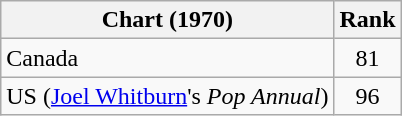<table class="wikitable">
<tr>
<th>Chart (1970)</th>
<th>Rank</th>
</tr>
<tr>
<td>Canada</td>
<td style="text-align:center;">81</td>
</tr>
<tr>
<td>US (<a href='#'>Joel Whitburn</a>'s <em>Pop Annual</em>)</td>
<td style="text-align:center;">96</td>
</tr>
</table>
